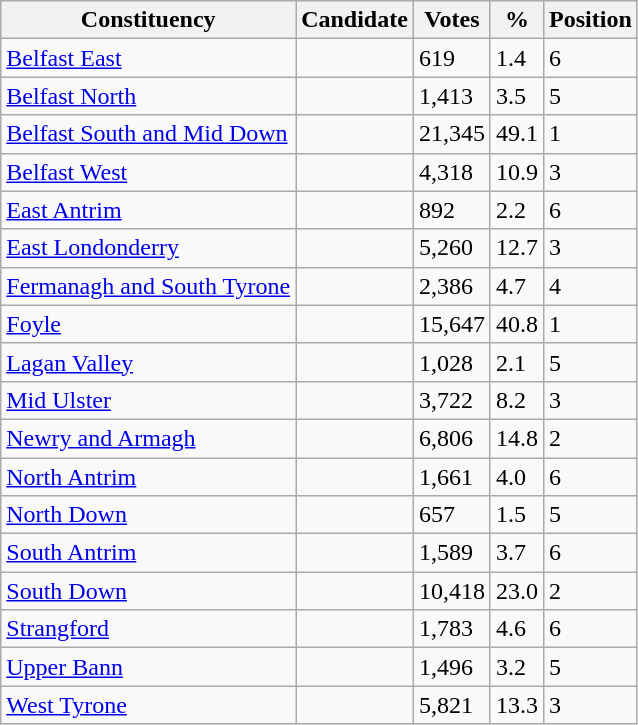<table class="wikitable sortable">
<tr>
<th>Constituency</th>
<th>Candidate</th>
<th>Votes</th>
<th>%</th>
<th>Position</th>
</tr>
<tr>
<td><a href='#'>Belfast East</a></td>
<td></td>
<td>619</td>
<td>1.4</td>
<td>6</td>
</tr>
<tr>
<td><a href='#'>Belfast North</a></td>
<td></td>
<td>1,413</td>
<td>3.5</td>
<td>5</td>
</tr>
<tr>
<td><a href='#'>Belfast South and Mid Down</a></td>
<td></td>
<td>21,345</td>
<td>49.1</td>
<td>1</td>
</tr>
<tr>
<td><a href='#'>Belfast West</a></td>
<td></td>
<td>4,318</td>
<td>10.9</td>
<td>3</td>
</tr>
<tr>
<td><a href='#'>East Antrim</a></td>
<td></td>
<td>892</td>
<td>2.2</td>
<td>6</td>
</tr>
<tr>
<td><a href='#'>East Londonderry</a></td>
<td></td>
<td>5,260</td>
<td>12.7</td>
<td>3</td>
</tr>
<tr>
<td><a href='#'>Fermanagh and South Tyrone</a></td>
<td></td>
<td>2,386</td>
<td>4.7</td>
<td>4</td>
</tr>
<tr>
<td><a href='#'>Foyle</a></td>
<td></td>
<td>15,647</td>
<td>40.8</td>
<td>1</td>
</tr>
<tr>
<td><a href='#'>Lagan Valley</a></td>
<td></td>
<td>1,028</td>
<td>2.1</td>
<td>5</td>
</tr>
<tr>
<td><a href='#'>Mid Ulster</a></td>
<td></td>
<td>3,722</td>
<td>8.2</td>
<td>3</td>
</tr>
<tr>
<td><a href='#'>Newry and Armagh</a></td>
<td></td>
<td>6,806</td>
<td>14.8</td>
<td>2</td>
</tr>
<tr>
<td><a href='#'>North Antrim</a></td>
<td></td>
<td>1,661</td>
<td>4.0</td>
<td>6</td>
</tr>
<tr>
<td><a href='#'>North Down</a></td>
<td></td>
<td>657</td>
<td>1.5</td>
<td>5</td>
</tr>
<tr>
<td><a href='#'>South Antrim</a></td>
<td></td>
<td>1,589</td>
<td>3.7</td>
<td>6</td>
</tr>
<tr>
<td><a href='#'>South Down</a></td>
<td></td>
<td>10,418</td>
<td>23.0</td>
<td>2</td>
</tr>
<tr>
<td><a href='#'>Strangford</a></td>
<td></td>
<td>1,783</td>
<td>4.6</td>
<td>6</td>
</tr>
<tr>
<td><a href='#'>Upper Bann</a></td>
<td></td>
<td>1,496</td>
<td>3.2</td>
<td>5</td>
</tr>
<tr>
<td><a href='#'>West Tyrone</a></td>
<td></td>
<td>5,821</td>
<td>13.3</td>
<td>3</td>
</tr>
</table>
